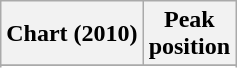<table class="wikitable sortable plainrowheaders" style="text-align:center">
<tr>
<th scope="col">Chart (2010)</th>
<th scope="col">Peak<br>position</th>
</tr>
<tr>
</tr>
<tr>
</tr>
<tr>
</tr>
<tr>
</tr>
</table>
